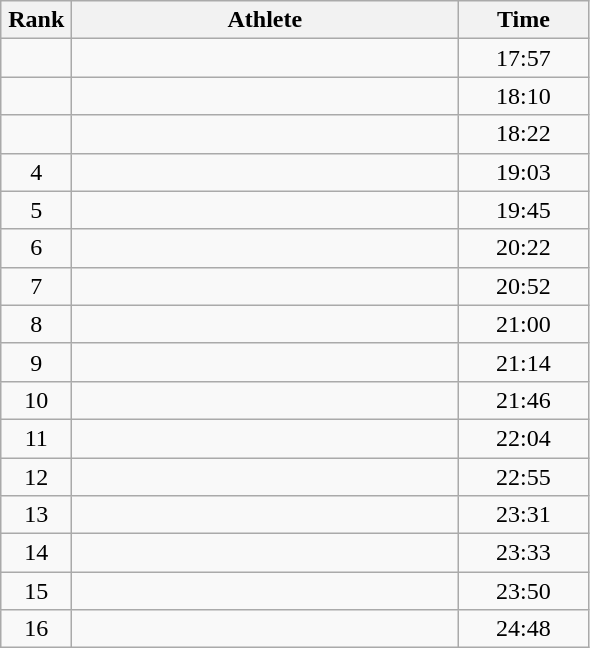<table class=wikitable style="text-align:center">
<tr>
<th width=40>Rank</th>
<th width=250>Athlete</th>
<th width=80>Time</th>
</tr>
<tr>
<td></td>
<td align=left></td>
<td>17:57</td>
</tr>
<tr>
<td></td>
<td align=left></td>
<td>18:10</td>
</tr>
<tr>
<td></td>
<td align=left></td>
<td>18:22</td>
</tr>
<tr>
<td>4</td>
<td align=left></td>
<td>19:03</td>
</tr>
<tr>
<td>5</td>
<td align=left></td>
<td>19:45</td>
</tr>
<tr>
<td>6</td>
<td align=left></td>
<td>20:22</td>
</tr>
<tr>
<td>7</td>
<td align=left></td>
<td>20:52</td>
</tr>
<tr>
<td>8</td>
<td align=left></td>
<td>21:00</td>
</tr>
<tr>
<td>9</td>
<td align=left></td>
<td>21:14</td>
</tr>
<tr>
<td>10</td>
<td align=left></td>
<td>21:46</td>
</tr>
<tr>
<td>11</td>
<td align=left></td>
<td>22:04</td>
</tr>
<tr>
<td>12</td>
<td align=left></td>
<td>22:55</td>
</tr>
<tr>
<td>13</td>
<td align=left></td>
<td>23:31</td>
</tr>
<tr>
<td>14</td>
<td align=left></td>
<td>23:33</td>
</tr>
<tr>
<td>15</td>
<td align=left></td>
<td>23:50</td>
</tr>
<tr>
<td>16</td>
<td align=left></td>
<td>24:48</td>
</tr>
</table>
